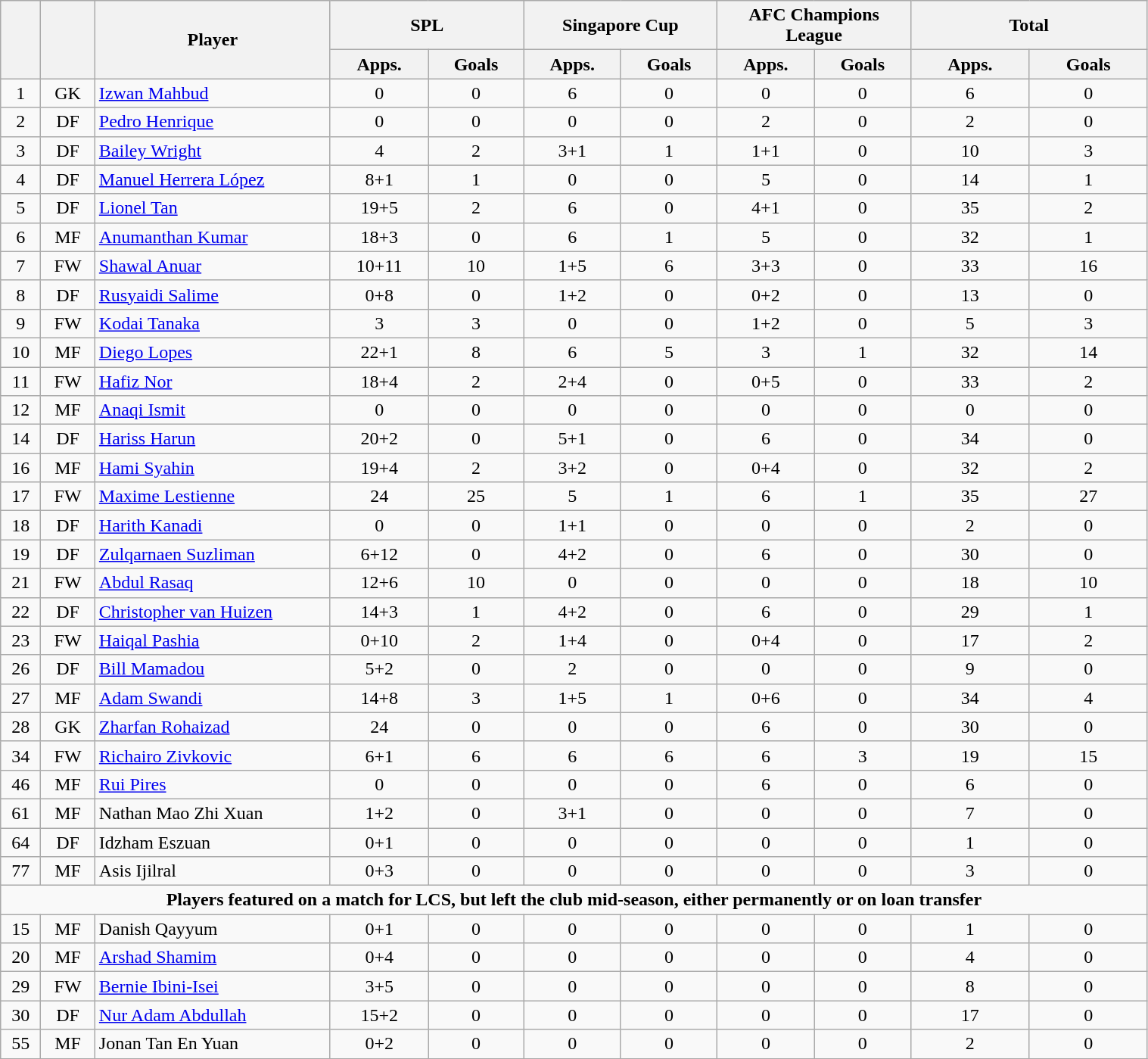<table class="wikitable" style="text-align:center; font-size:100%; width:80%;">
<tr>
<th rowspan=2></th>
<th rowspan=2></th>
<th rowspan=2 width="200">Player</th>
<th colspan=2 width="105">SPL</th>
<th colspan=2 width="105">Singapore Cup</th>
<th colspan=2 width="105">AFC Champions League</th>
<th colspan=2 width="130">Total</th>
</tr>
<tr>
<th>Apps.</th>
<th> Goals</th>
<th>Apps.</th>
<th> Goals</th>
<th>Apps.</th>
<th> Goals</th>
<th>Apps.</th>
<th> Goals</th>
</tr>
<tr>
<td>1</td>
<td>GK</td>
<td align="left"> <a href='#'>Izwan Mahbud</a></td>
<td>0</td>
<td>0</td>
<td>6</td>
<td>0</td>
<td>0</td>
<td>0</td>
<td>6</td>
<td>0</td>
</tr>
<tr>
<td>2</td>
<td>DF</td>
<td align="left"> <a href='#'>Pedro Henrique</a></td>
<td>0</td>
<td>0</td>
<td>0</td>
<td>0</td>
<td>2</td>
<td>0</td>
<td>2</td>
<td>0</td>
</tr>
<tr>
<td>3</td>
<td>DF</td>
<td align="left"> <a href='#'>Bailey Wright</a></td>
<td>4</td>
<td>2</td>
<td>3+1</td>
<td>1</td>
<td>1+1</td>
<td>0</td>
<td>10</td>
<td>3</td>
</tr>
<tr>
<td>4</td>
<td>DF</td>
<td align="left"> <a href='#'>Manuel Herrera López</a></td>
<td>8+1</td>
<td>1</td>
<td>0</td>
<td>0</td>
<td>5</td>
<td>0</td>
<td>14</td>
<td>1</td>
</tr>
<tr>
<td>5</td>
<td>DF</td>
<td align="left"> <a href='#'>Lionel Tan</a></td>
<td>19+5</td>
<td>2</td>
<td>6</td>
<td>0</td>
<td>4+1</td>
<td>0</td>
<td>35</td>
<td>2</td>
</tr>
<tr>
<td>6</td>
<td>MF</td>
<td align="left"> <a href='#'>Anumanthan Kumar</a></td>
<td>18+3</td>
<td>0</td>
<td>6</td>
<td>1</td>
<td>5</td>
<td>0</td>
<td>32</td>
<td>1</td>
</tr>
<tr>
<td>7</td>
<td>FW</td>
<td align="left"> <a href='#'>Shawal Anuar</a></td>
<td>10+11</td>
<td>10</td>
<td>1+5</td>
<td>6</td>
<td>3+3</td>
<td>0</td>
<td>33</td>
<td>16</td>
</tr>
<tr>
<td>8</td>
<td>DF</td>
<td align="left"> <a href='#'>Rusyaidi Salime</a></td>
<td>0+8</td>
<td>0</td>
<td>1+2</td>
<td>0</td>
<td>0+2</td>
<td>0</td>
<td>13</td>
<td>0</td>
</tr>
<tr>
<td>9</td>
<td>FW</td>
<td align="left"> <a href='#'>Kodai Tanaka</a></td>
<td>3</td>
<td>3</td>
<td>0</td>
<td>0</td>
<td>1+2</td>
<td>0</td>
<td>5</td>
<td>3</td>
</tr>
<tr>
<td>10</td>
<td>MF</td>
<td align="left"> <a href='#'>Diego Lopes</a></td>
<td>22+1</td>
<td>8</td>
<td>6</td>
<td>5</td>
<td>3</td>
<td>1</td>
<td>32</td>
<td>14</td>
</tr>
<tr>
<td>11</td>
<td>FW</td>
<td align="left"> <a href='#'>Hafiz Nor</a></td>
<td>18+4</td>
<td>2</td>
<td>2+4</td>
<td>0</td>
<td>0+5</td>
<td>0</td>
<td>33</td>
<td>2</td>
</tr>
<tr>
<td>12</td>
<td>MF</td>
<td align="left"> <a href='#'>Anaqi Ismit</a></td>
<td>0</td>
<td>0</td>
<td>0</td>
<td>0</td>
<td>0</td>
<td>0</td>
<td>0</td>
<td>0</td>
</tr>
<tr>
<td>14</td>
<td>DF</td>
<td align="left"> <a href='#'>Hariss Harun</a></td>
<td>20+2</td>
<td>0</td>
<td>5+1</td>
<td>0</td>
<td>6</td>
<td>0</td>
<td>34</td>
<td>0</td>
</tr>
<tr>
<td>16</td>
<td>MF</td>
<td align="left"> <a href='#'>Hami Syahin</a></td>
<td>19+4</td>
<td>2</td>
<td>3+2</td>
<td>0</td>
<td>0+4</td>
<td>0</td>
<td>32</td>
<td>2</td>
</tr>
<tr>
<td>17</td>
<td>FW</td>
<td align="left"> <a href='#'>Maxime Lestienne</a></td>
<td>24</td>
<td>25</td>
<td>5</td>
<td>1</td>
<td>6</td>
<td>1</td>
<td>35</td>
<td>27</td>
</tr>
<tr>
<td>18</td>
<td>DF</td>
<td align="left"> <a href='#'>Harith Kanadi</a></td>
<td>0</td>
<td>0</td>
<td>1+1</td>
<td>0</td>
<td>0</td>
<td>0</td>
<td>2</td>
<td>0</td>
</tr>
<tr>
<td>19</td>
<td>DF</td>
<td align="left"> <a href='#'>Zulqarnaen Suzliman</a></td>
<td>6+12</td>
<td>0</td>
<td>4+2</td>
<td>0</td>
<td>6</td>
<td>0</td>
<td>30</td>
<td>0</td>
</tr>
<tr>
<td>21</td>
<td>FW</td>
<td align="left">  <a href='#'>Abdul Rasaq</a></td>
<td>12+6</td>
<td>10</td>
<td>0</td>
<td>0</td>
<td>0</td>
<td>0</td>
<td>18</td>
<td>10</td>
</tr>
<tr>
<td>22</td>
<td>DF</td>
<td align="left"> <a href='#'>Christopher van Huizen</a></td>
<td>14+3</td>
<td>1</td>
<td>4+2</td>
<td>0</td>
<td>6</td>
<td>0</td>
<td>29</td>
<td>1</td>
</tr>
<tr>
<td>23</td>
<td>FW</td>
<td align="left"> <a href='#'>Haiqal Pashia</a></td>
<td>0+10</td>
<td>2</td>
<td>1+4</td>
<td>0</td>
<td>0+4</td>
<td>0</td>
<td>17</td>
<td>2</td>
</tr>
<tr>
<td>26</td>
<td>DF</td>
<td align="left"> <a href='#'>Bill Mamadou</a></td>
<td>5+2</td>
<td>0</td>
<td>2</td>
<td>0</td>
<td>0</td>
<td>0</td>
<td>9</td>
<td>0</td>
</tr>
<tr>
<td>27</td>
<td>MF</td>
<td align="left"> <a href='#'>Adam Swandi</a></td>
<td>14+8</td>
<td>3</td>
<td>1+5</td>
<td>1</td>
<td>0+6</td>
<td>0</td>
<td>34</td>
<td>4</td>
</tr>
<tr>
<td>28</td>
<td>GK</td>
<td align="left"> <a href='#'>Zharfan Rohaizad</a></td>
<td>24</td>
<td>0</td>
<td>0</td>
<td>0</td>
<td>6</td>
<td>0</td>
<td>30</td>
<td>0</td>
</tr>
<tr>
<td>34</td>
<td>FW</td>
<td align="left"> <a href='#'>Richairo Zivkovic</a></td>
<td>6+1</td>
<td>6</td>
<td>6</td>
<td>6</td>
<td>6</td>
<td>3</td>
<td>19</td>
<td>15</td>
</tr>
<tr>
<td>46</td>
<td>MF</td>
<td align="left"> <a href='#'>Rui Pires</a></td>
<td>0</td>
<td>0</td>
<td>0</td>
<td>0</td>
<td>6</td>
<td>0</td>
<td>6</td>
<td>0</td>
</tr>
<tr>
<td>61</td>
<td>MF</td>
<td align="left"> Nathan Mao Zhi Xuan</td>
<td>1+2</td>
<td>0</td>
<td>3+1</td>
<td>0</td>
<td>0</td>
<td>0</td>
<td>7</td>
<td>0</td>
</tr>
<tr>
<td>64</td>
<td>DF</td>
<td align="left"> Idzham Eszuan</td>
<td>0+1</td>
<td>0</td>
<td>0</td>
<td>0</td>
<td>0</td>
<td>0</td>
<td>1</td>
<td>0</td>
</tr>
<tr>
<td>77</td>
<td>MF</td>
<td align="left"> Asis Ijilral</td>
<td>0+3</td>
<td>0</td>
<td>0</td>
<td>0</td>
<td>0</td>
<td>0</td>
<td>3</td>
<td>0</td>
</tr>
<tr>
<td colspan="15"><strong>Players featured on a match for LCS, but left the club mid-season, either permanently or on loan transfer</strong></td>
</tr>
<tr>
<td>15</td>
<td>MF</td>
<td align="left"> Danish Qayyum</td>
<td>0+1</td>
<td>0</td>
<td>0</td>
<td>0</td>
<td>0</td>
<td>0</td>
<td>1</td>
<td>0</td>
</tr>
<tr>
<td>20</td>
<td>MF</td>
<td align="left"> <a href='#'>Arshad Shamim</a></td>
<td>0+4</td>
<td>0</td>
<td>0</td>
<td>0</td>
<td>0</td>
<td>0</td>
<td>4</td>
<td>0</td>
</tr>
<tr>
<td>29</td>
<td>FW</td>
<td align="left">  <a href='#'>Bernie Ibini-Isei</a></td>
<td>3+5</td>
<td>0</td>
<td>0</td>
<td>0</td>
<td>0</td>
<td>0</td>
<td>8</td>
<td>0</td>
</tr>
<tr>
<td>30</td>
<td>DF</td>
<td align="left"> <a href='#'>Nur Adam Abdullah</a></td>
<td>15+2</td>
<td>0</td>
<td>0</td>
<td>0</td>
<td>0</td>
<td>0</td>
<td>17</td>
<td>0</td>
</tr>
<tr>
<td>55</td>
<td>MF</td>
<td align="left"> Jonan Tan En Yuan</td>
<td>0+2</td>
<td>0</td>
<td>0</td>
<td>0</td>
<td>0</td>
<td>0</td>
<td>2</td>
<td>0</td>
</tr>
<tr>
</tr>
</table>
